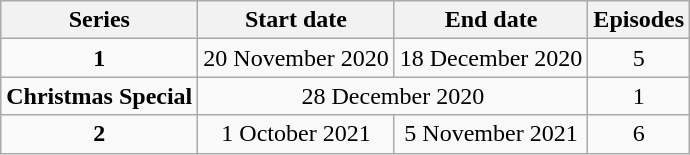<table class="wikitable" style="text-align:center;">
<tr>
<th>Series</th>
<th>Start date</th>
<th>End date</th>
<th>Episodes</th>
</tr>
<tr>
<td><strong>1</strong></td>
<td>20 November 2020</td>
<td>18 December 2020</td>
<td>5</td>
</tr>
<tr>
<td><strong>Christmas Special</strong></td>
<td colspan=2>28 December 2020</td>
<td>1</td>
</tr>
<tr>
<td><strong>2</strong></td>
<td>1 October 2021</td>
<td>5 November 2021</td>
<td>6</td>
</tr>
</table>
